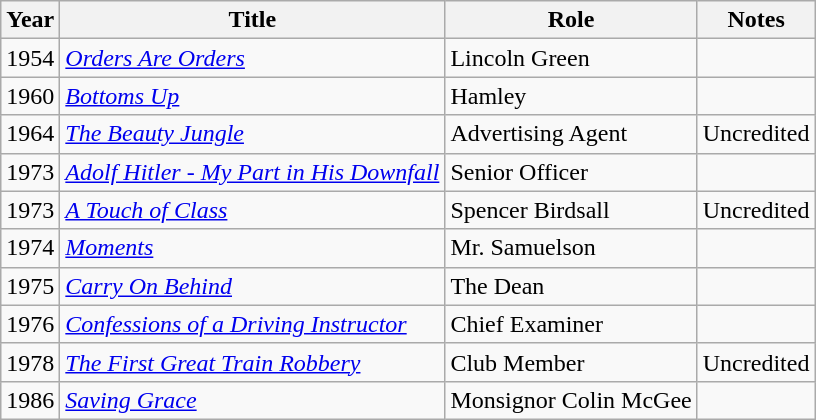<table class="wikitable">
<tr>
<th>Year</th>
<th>Title</th>
<th>Role</th>
<th>Notes</th>
</tr>
<tr>
<td>1954</td>
<td><em><a href='#'>Orders Are Orders</a></em></td>
<td>Lincoln Green</td>
<td></td>
</tr>
<tr>
<td>1960</td>
<td><em><a href='#'>Bottoms Up</a></em></td>
<td>Hamley</td>
<td></td>
</tr>
<tr>
<td>1964</td>
<td><em><a href='#'>The Beauty Jungle</a></em></td>
<td>Advertising Agent</td>
<td>Uncredited</td>
</tr>
<tr>
<td>1973</td>
<td><em><a href='#'>Adolf Hitler - My Part in His Downfall</a></em></td>
<td>Senior Officer</td>
<td></td>
</tr>
<tr>
<td>1973</td>
<td><em><a href='#'>A Touch of Class</a></em></td>
<td>Spencer Birdsall</td>
<td>Uncredited</td>
</tr>
<tr>
<td>1974</td>
<td><em><a href='#'>Moments</a></em></td>
<td>Mr. Samuelson</td>
<td></td>
</tr>
<tr>
<td>1975</td>
<td><em><a href='#'>Carry On Behind</a></em></td>
<td>The Dean</td>
<td></td>
</tr>
<tr>
<td>1976</td>
<td><em><a href='#'>Confessions of a Driving Instructor</a></em></td>
<td>Chief Examiner</td>
<td></td>
</tr>
<tr>
<td>1978</td>
<td><em><a href='#'>The First Great Train Robbery</a></em></td>
<td>Club Member</td>
<td>Uncredited</td>
</tr>
<tr>
<td>1986</td>
<td><em><a href='#'>Saving Grace</a></em></td>
<td>Monsignor Colin McGee</td>
<td></td>
</tr>
</table>
